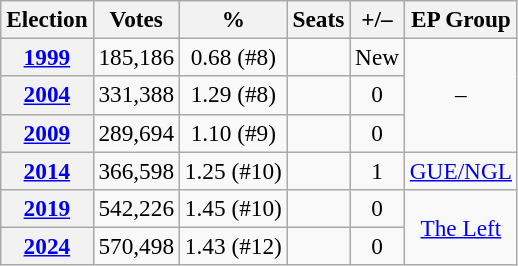<table class="wikitable" style="font-size:97%; text-align:center;">
<tr>
<th>Election</th>
<th>Votes</th>
<th>%</th>
<th>Seats</th>
<th>+/–</th>
<th>EP Group</th>
</tr>
<tr>
<th><a href='#'>1999</a></th>
<td>185,186</td>
<td>0.68 (#8)</td>
<td></td>
<td>New</td>
<td rowspan=3>–</td>
</tr>
<tr>
<th><a href='#'>2004</a></th>
<td>331,388</td>
<td>1.29 (#8)</td>
<td></td>
<td> 0</td>
</tr>
<tr>
<th><a href='#'>2009</a></th>
<td>289,694</td>
<td>1.10 (#9)</td>
<td></td>
<td> 0</td>
</tr>
<tr>
<th><a href='#'>2014</a></th>
<td>366,598</td>
<td>1.25 (#10)</td>
<td></td>
<td> 1</td>
<td><a href='#'>GUE/NGL</a></td>
</tr>
<tr>
<th><a href='#'>2019</a></th>
<td>542,226</td>
<td>1.45 (#10)</td>
<td></td>
<td> 0</td>
<td rowspan=2><a href='#'>The Left</a></td>
</tr>
<tr>
<th><a href='#'>2024</a></th>
<td>570,498</td>
<td>1.43 (#12)</td>
<td></td>
<td> 0</td>
</tr>
</table>
